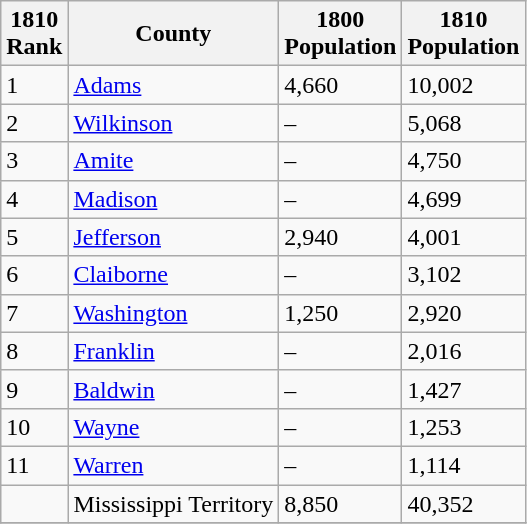<table class=wikitable>
<tr>
<th>1810<br>Rank</th>
<th>County</th>
<th>1800<br>Population</th>
<th>1810<br>Population</th>
</tr>
<tr>
<td>1</td>
<td><a href='#'>Adams</a></td>
<td>4,660</td>
<td>10,002</td>
</tr>
<tr>
<td>2</td>
<td><a href='#'>Wilkinson</a></td>
<td>–</td>
<td>5,068</td>
</tr>
<tr>
<td>3</td>
<td><a href='#'>Amite</a></td>
<td>–</td>
<td>4,750</td>
</tr>
<tr>
<td>4</td>
<td><a href='#'>Madison</a></td>
<td>–</td>
<td>4,699</td>
</tr>
<tr>
<td>5</td>
<td><a href='#'>Jefferson</a></td>
<td>2,940</td>
<td>4,001</td>
</tr>
<tr>
<td>6</td>
<td><a href='#'>Claiborne</a></td>
<td>–</td>
<td>3,102</td>
</tr>
<tr>
<td>7</td>
<td><a href='#'>Washington</a></td>
<td>1,250</td>
<td>2,920</td>
</tr>
<tr>
<td>8</td>
<td><a href='#'>Franklin</a></td>
<td>–</td>
<td>2,016</td>
</tr>
<tr>
<td>9</td>
<td><a href='#'>Baldwin</a></td>
<td>–</td>
<td>1,427</td>
</tr>
<tr>
<td>10</td>
<td><a href='#'>Wayne</a></td>
<td>–</td>
<td>1,253</td>
</tr>
<tr>
<td>11</td>
<td><a href='#'>Warren</a></td>
<td>–</td>
<td>1,114</td>
</tr>
<tr>
<td></td>
<td>Mississippi Territory</td>
<td>8,850</td>
<td>40,352</td>
</tr>
<tr>
</tr>
</table>
